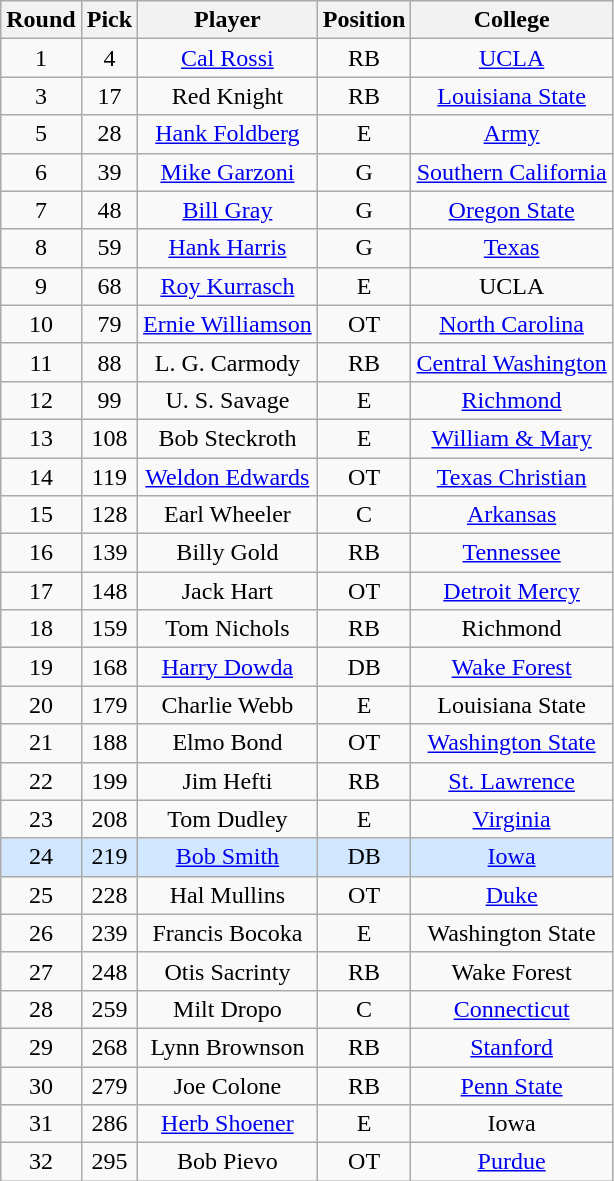<table class="wikitable sortable sortable"  style="text-align:center;">
<tr>
<th>Round</th>
<th>Pick</th>
<th>Player</th>
<th>Position</th>
<th>College</th>
</tr>
<tr>
<td>1</td>
<td>4</td>
<td><a href='#'>Cal Rossi</a></td>
<td>RB</td>
<td><a href='#'>UCLA</a></td>
</tr>
<tr>
<td>3</td>
<td>17</td>
<td>Red Knight</td>
<td>RB</td>
<td><a href='#'>Louisiana State</a></td>
</tr>
<tr>
<td>5</td>
<td>28</td>
<td><a href='#'>Hank Foldberg</a></td>
<td>E</td>
<td><a href='#'>Army</a></td>
</tr>
<tr>
<td>6</td>
<td>39</td>
<td><a href='#'>Mike Garzoni</a></td>
<td>G</td>
<td><a href='#'>Southern California</a></td>
</tr>
<tr>
<td>7</td>
<td>48</td>
<td><a href='#'>Bill Gray</a></td>
<td>G</td>
<td><a href='#'>Oregon State</a></td>
</tr>
<tr>
<td>8</td>
<td>59</td>
<td><a href='#'>Hank Harris</a></td>
<td>G</td>
<td><a href='#'>Texas</a></td>
</tr>
<tr>
<td>9</td>
<td>68</td>
<td><a href='#'>Roy Kurrasch</a></td>
<td>E</td>
<td>UCLA</td>
</tr>
<tr>
<td>10</td>
<td>79</td>
<td><a href='#'>Ernie Williamson</a></td>
<td>OT</td>
<td><a href='#'>North Carolina</a></td>
</tr>
<tr>
<td>11</td>
<td>88</td>
<td>L. G. Carmody</td>
<td>RB</td>
<td><a href='#'>Central Washington</a></td>
</tr>
<tr>
<td>12</td>
<td>99</td>
<td>U. S. Savage</td>
<td>E</td>
<td><a href='#'>Richmond</a></td>
</tr>
<tr>
<td>13</td>
<td>108</td>
<td>Bob Steckroth</td>
<td>E</td>
<td><a href='#'>William & Mary</a></td>
</tr>
<tr>
<td>14</td>
<td>119</td>
<td><a href='#'>Weldon Edwards</a></td>
<td>OT</td>
<td><a href='#'>Texas Christian</a></td>
</tr>
<tr>
<td>15</td>
<td>128</td>
<td>Earl Wheeler</td>
<td>C</td>
<td><a href='#'>Arkansas</a></td>
</tr>
<tr>
<td>16</td>
<td>139</td>
<td>Billy Gold</td>
<td>RB</td>
<td><a href='#'>Tennessee</a></td>
</tr>
<tr>
<td>17</td>
<td>148</td>
<td>Jack Hart</td>
<td>OT</td>
<td><a href='#'>Detroit Mercy</a></td>
</tr>
<tr>
<td>18</td>
<td>159</td>
<td>Tom Nichols</td>
<td>RB</td>
<td>Richmond</td>
</tr>
<tr>
<td>19</td>
<td>168</td>
<td><a href='#'>Harry Dowda</a></td>
<td>DB</td>
<td><a href='#'>Wake Forest</a></td>
</tr>
<tr>
<td>20</td>
<td>179</td>
<td>Charlie Webb</td>
<td>E</td>
<td>Louisiana State</td>
</tr>
<tr>
<td>21</td>
<td>188</td>
<td>Elmo Bond</td>
<td>OT</td>
<td><a href='#'>Washington State</a></td>
</tr>
<tr>
<td>22</td>
<td>199</td>
<td>Jim Hefti</td>
<td>RB</td>
<td><a href='#'>St. Lawrence</a></td>
</tr>
<tr>
<td>23</td>
<td>208</td>
<td>Tom Dudley</td>
<td>E</td>
<td><a href='#'>Virginia</a></td>
</tr>
<tr style="background:#d0e7ff;">
<td>24</td>
<td>219</td>
<td><a href='#'>Bob Smith</a></td>
<td>DB</td>
<td><a href='#'>Iowa</a></td>
</tr>
<tr>
<td>25</td>
<td>228</td>
<td>Hal Mullins</td>
<td>OT</td>
<td><a href='#'>Duke</a></td>
</tr>
<tr>
<td>26</td>
<td>239</td>
<td>Francis Bocoka</td>
<td>E</td>
<td>Washington State</td>
</tr>
<tr>
<td>27</td>
<td>248</td>
<td>Otis Sacrinty</td>
<td>RB</td>
<td>Wake Forest</td>
</tr>
<tr>
<td>28</td>
<td>259</td>
<td>Milt Dropo</td>
<td>C</td>
<td><a href='#'>Connecticut</a></td>
</tr>
<tr>
<td>29</td>
<td>268</td>
<td>Lynn Brownson</td>
<td>RB</td>
<td><a href='#'>Stanford</a></td>
</tr>
<tr>
<td>30</td>
<td>279</td>
<td>Joe Colone</td>
<td>RB</td>
<td><a href='#'>Penn State</a></td>
</tr>
<tr>
<td>31</td>
<td>286</td>
<td><a href='#'>Herb Shoener</a></td>
<td>E</td>
<td>Iowa</td>
</tr>
<tr>
<td>32</td>
<td>295</td>
<td>Bob Pievo</td>
<td>OT</td>
<td><a href='#'>Purdue</a></td>
</tr>
</table>
